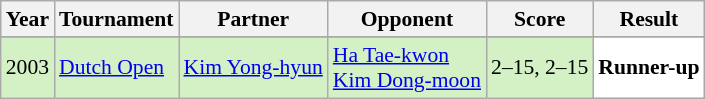<table class="sortable wikitable" style="font-size: 90%;">
<tr>
<th>Year</th>
<th>Tournament</th>
<th>Partner</th>
<th>Opponent</th>
<th>Score</th>
<th>Result</th>
</tr>
<tr>
</tr>
<tr style="background:#D4F1C5">
<td align="center">2003</td>
<td align="left"><a href='#'>Dutch Open</a></td>
<td align="left"> <a href='#'>Kim Yong-hyun</a></td>
<td align="left"> <a href='#'>Ha Tae-kwon</a> <br>  <a href='#'>Kim Dong-moon</a></td>
<td align="left">2–15, 2–15</td>
<td style="text-align:left; background:white"> <strong>Runner-up</strong></td>
</tr>
</table>
